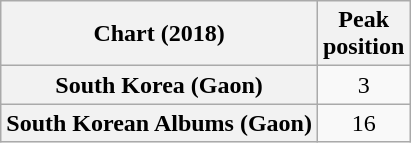<table class="wikitable plainrowheaders" style="text-align:center">
<tr>
<th scope="col">Chart (2018)</th>
<th scope="col">Peak<br>position</th>
</tr>
<tr>
<th scope="row">South Korea (Gaon)</th>
<td>3</td>
</tr>
<tr>
<th scope="row">South Korean Albums (Gaon)</th>
<td>16</td>
</tr>
</table>
